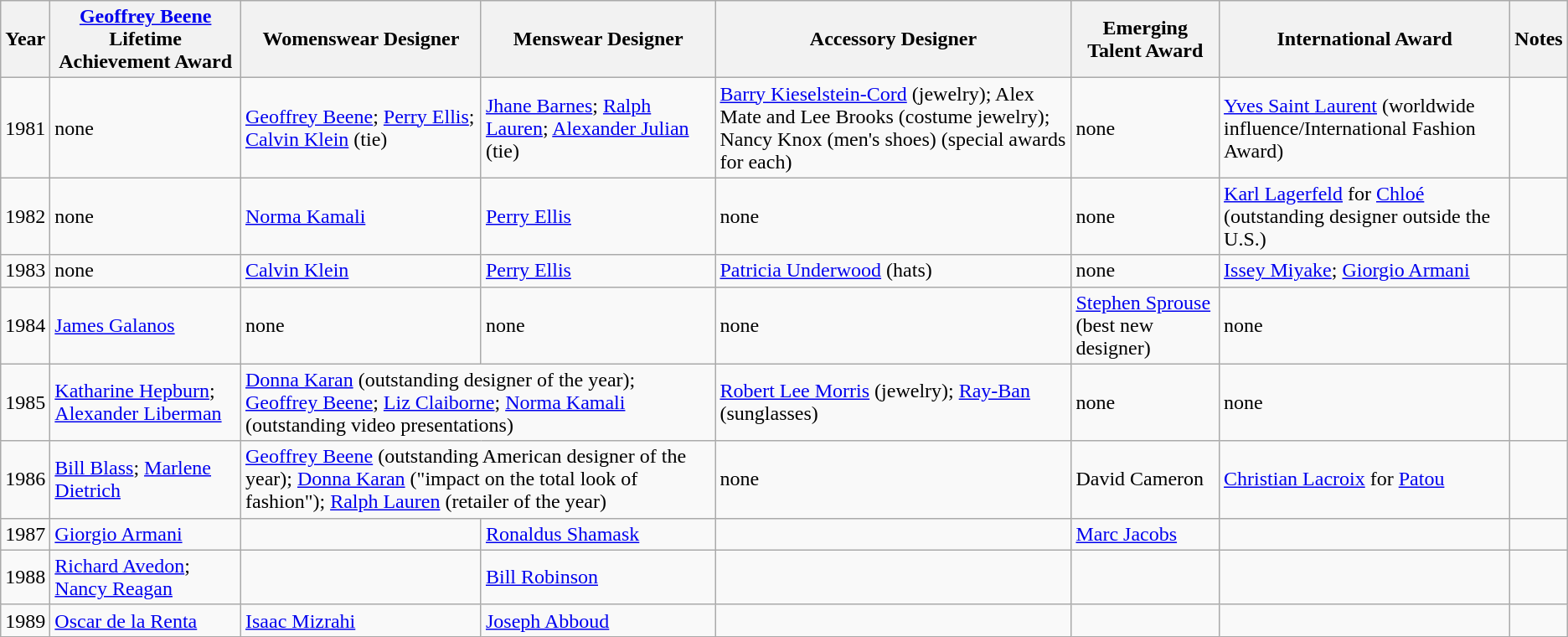<table class="wikitable sortable">
<tr>
<th>Year</th>
<th><a href='#'>Geoffrey Beene</a> Lifetime Achievement Award</th>
<th>Womenswear Designer</th>
<th>Menswear Designer</th>
<th>Accessory Designer</th>
<th>Emerging Talent Award</th>
<th>International Award</th>
<th>Notes</th>
</tr>
<tr>
<td>1981</td>
<td>none</td>
<td><a href='#'>Geoffrey Beene</a>; <a href='#'>Perry Ellis</a>; <a href='#'>Calvin Klein</a> (tie)</td>
<td><a href='#'>Jhane Barnes</a>; <a href='#'>Ralph Lauren</a>; <a href='#'>Alexander Julian</a> (tie)</td>
<td><a href='#'>Barry Kieselstein-Cord</a> (jewelry); Alex Mate and Lee Brooks (costume jewelry); Nancy Knox (men's shoes) (special awards for each)</td>
<td>none</td>
<td><a href='#'>Yves Saint Laurent</a> (worldwide influence/International Fashion Award)</td>
<td></td>
</tr>
<tr>
<td>1982</td>
<td>none</td>
<td><a href='#'>Norma Kamali</a></td>
<td><a href='#'>Perry Ellis</a></td>
<td>none</td>
<td>none</td>
<td><a href='#'>Karl Lagerfeld</a> for <a href='#'>Chloé</a> (outstanding designer outside the U.S.)</td>
<td></td>
</tr>
<tr>
<td>1983</td>
<td>none</td>
<td><a href='#'>Calvin Klein</a></td>
<td><a href='#'>Perry Ellis</a></td>
<td><a href='#'>Patricia Underwood</a> (hats)</td>
<td>none</td>
<td><a href='#'>Issey Miyake</a>; <a href='#'>Giorgio Armani</a></td>
<td></td>
</tr>
<tr>
<td>1984</td>
<td><a href='#'>James Galanos</a></td>
<td>none</td>
<td>none</td>
<td>none</td>
<td><a href='#'>Stephen Sprouse</a> (best new designer)</td>
<td>none</td>
<td></td>
</tr>
<tr>
<td>1985</td>
<td><a href='#'>Katharine Hepburn</a>; <a href='#'>Alexander Liberman</a></td>
<td colspan=2><a href='#'>Donna Karan</a> (outstanding designer of the year); <a href='#'>Geoffrey Beene</a>; <a href='#'>Liz Claiborne</a>; <a href='#'>Norma Kamali</a> (outstanding video presentations)</td>
<td><a href='#'>Robert Lee Morris</a> (jewelry); <a href='#'>Ray-Ban</a> (sunglasses)</td>
<td>none</td>
<td>none</td>
<td></td>
</tr>
<tr>
<td>1986</td>
<td><a href='#'>Bill Blass</a>; <a href='#'>Marlene Dietrich</a></td>
<td colspan=2><a href='#'>Geoffrey Beene</a> (outstanding American designer of the year); <a href='#'>Donna Karan</a> ("impact on the total look of fashion");  <a href='#'>Ralph Lauren</a> (retailer of the year)</td>
<td>none</td>
<td>David Cameron</td>
<td><a href='#'>Christian Lacroix</a> for <a href='#'>Patou</a></td>
<td></td>
</tr>
<tr>
<td>1987</td>
<td><a href='#'>Giorgio Armani</a></td>
<td></td>
<td><a href='#'>Ronaldus Shamask</a></td>
<td></td>
<td><a href='#'>Marc Jacobs</a></td>
<td></td>
<td></td>
</tr>
<tr>
<td>1988</td>
<td><a href='#'>Richard Avedon</a>; <a href='#'>Nancy Reagan</a></td>
<td></td>
<td><a href='#'>Bill Robinson</a></td>
<td></td>
<td></td>
<td></td>
<td></td>
</tr>
<tr>
<td>1989</td>
<td><a href='#'>Oscar de la Renta</a></td>
<td><a href='#'>Isaac Mizrahi</a></td>
<td><a href='#'>Joseph Abboud</a></td>
<td></td>
<td></td>
<td></td>
<td></td>
</tr>
</table>
